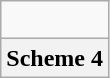<table class="wikitable">
<tr align="center">
<td><br></td>
</tr>
<tr align="center">
<th>Scheme 4</th>
</tr>
</table>
